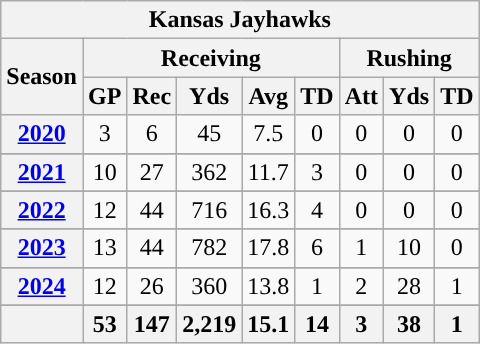<table class=wikitable style="text-align:center;">
<tr>
<th colspan="10">Kansas Jayhawks</th>
</tr>
<tr>
<th rowspan="2">Season</th>
<th colspan="5">Receiving</th>
<th colspan="3">Rushing</th>
</tr>
<tr>
<th>GP</th>
<th>Rec</th>
<th>Yds</th>
<th>Avg</th>
<th>TD</th>
<th>Att</th>
<th>Yds</th>
<th>TD</th>
</tr>
<tr>
<th><a href='#'>2020</a></th>
<td>3</td>
<td>6</td>
<td>45</td>
<td>7.5</td>
<td>0</td>
<td>0</td>
<td>0</td>
<td>0</td>
</tr>
<tr>
</tr>
<tr>
<th><a href='#'>2021</a></th>
<td>10</td>
<td>27</td>
<td>362</td>
<td>11.7</td>
<td>3</td>
<td>0</td>
<td>0</td>
<td>0</td>
</tr>
<tr>
</tr>
<tr>
<th><a href='#'>2022</a></th>
<td>12</td>
<td>44</td>
<td>716</td>
<td>16.3</td>
<td>4</td>
<td>0</td>
<td>0</td>
<td>0</td>
</tr>
<tr>
</tr>
<tr>
<th><a href='#'>2023</a></th>
<td>13</td>
<td>44</td>
<td>782</td>
<td>17.8</td>
<td>6</td>
<td>1</td>
<td>10</td>
<td>0</td>
</tr>
<tr>
</tr>
<tr>
<th><a href='#'>2024</a></th>
<td>12</td>
<td>26</td>
<td>360</td>
<td>13.8</td>
<td>1</td>
<td>2</td>
<td>28</td>
<td>1</td>
</tr>
<tr>
</tr>
<tr>
<th></th>
<th>53</th>
<th>147</th>
<th>2,219</th>
<th>15.1</th>
<th>14</th>
<th>3</th>
<th>38</th>
<th>1</th>
</tr>
</table>
